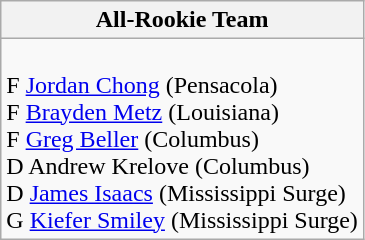<table class="wikitable">
<tr>
<th>All-Rookie Team</th>
</tr>
<tr>
<td><br> F <a href='#'>Jordan Chong</a> (Pensacola)<br>
 F <a href='#'>Brayden Metz</a> (Louisiana)<br>
 F <a href='#'>Greg Beller</a> (Columbus)<br>
 D Andrew Krelove (Columbus)<br>
 D <a href='#'>James Isaacs</a> (Mississippi Surge)<br>
 G <a href='#'>Kiefer Smiley</a> (Mississippi Surge)<br></td>
</tr>
</table>
